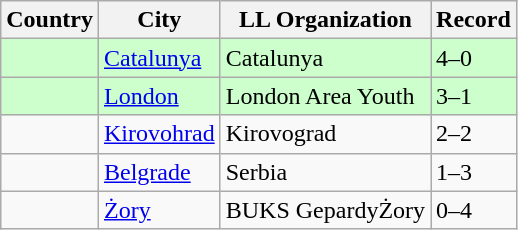<table class="wikitable">
<tr>
<th>Country</th>
<th>City</th>
<th>LL Organization</th>
<th>Record</th>
</tr>
<tr bgcolor="ccffcc">
<td><strong></strong></td>
<td><a href='#'>Catalunya</a></td>
<td>Catalunya</td>
<td>4–0</td>
</tr>
<tr bgcolor="ccffcc">
<td><strong></strong></td>
<td><a href='#'>London</a></td>
<td>London Area Youth</td>
<td>3–1</td>
</tr>
<tr>
<td><strong></strong></td>
<td><a href='#'>Kirovohrad</a></td>
<td>Kirovograd</td>
<td>2–2</td>
</tr>
<tr>
<td><strong></strong></td>
<td><a href='#'>Belgrade</a></td>
<td>Serbia</td>
<td>1–3</td>
</tr>
<tr>
<td><strong></strong></td>
<td><a href='#'>Żory</a></td>
<td>BUKS GepardyŻory</td>
<td>0–4</td>
</tr>
</table>
